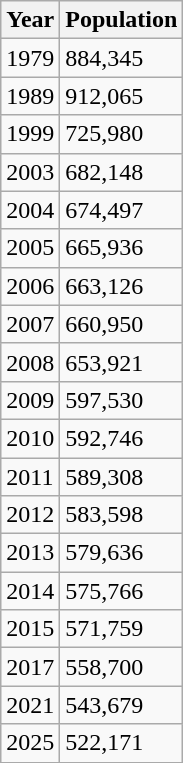<table class="wikitable">
<tr>
<th>Year</th>
<th>Population</th>
</tr>
<tr>
<td>1979</td>
<td>884,345</td>
</tr>
<tr>
<td>1989</td>
<td>912,065</td>
</tr>
<tr --->
<td>1999</td>
<td>725,980</td>
</tr>
<tr --->
<td>2003</td>
<td>682,148</td>
</tr>
<tr --->
<td>2004</td>
<td>674,497</td>
</tr>
<tr --->
<td>2005</td>
<td>665,936</td>
</tr>
<tr --->
<td>2006</td>
<td>663,126</td>
</tr>
<tr --->
<td>2007</td>
<td>660,950</td>
</tr>
<tr --->
<td>2008</td>
<td>653,921</td>
</tr>
<tr --->
<td>2009</td>
<td>597,530</td>
</tr>
<tr --->
<td>2010</td>
<td>592,746</td>
</tr>
<tr --->
<td>2011</td>
<td>589,308</td>
</tr>
<tr --->
<td>2012</td>
<td>583,598</td>
</tr>
<tr --->
<td>2013</td>
<td>579,636</td>
</tr>
<tr --->
<td>2014</td>
<td>575,766</td>
</tr>
<tr --->
<td>2015</td>
<td>571,759</td>
</tr>
<tr>
<td>2017</td>
<td>558,700</td>
</tr>
<tr>
<td>2021</td>
<td>543,679</td>
</tr>
<tr --->
<td>2025</td>
<td>522,171</td>
</tr>
</table>
